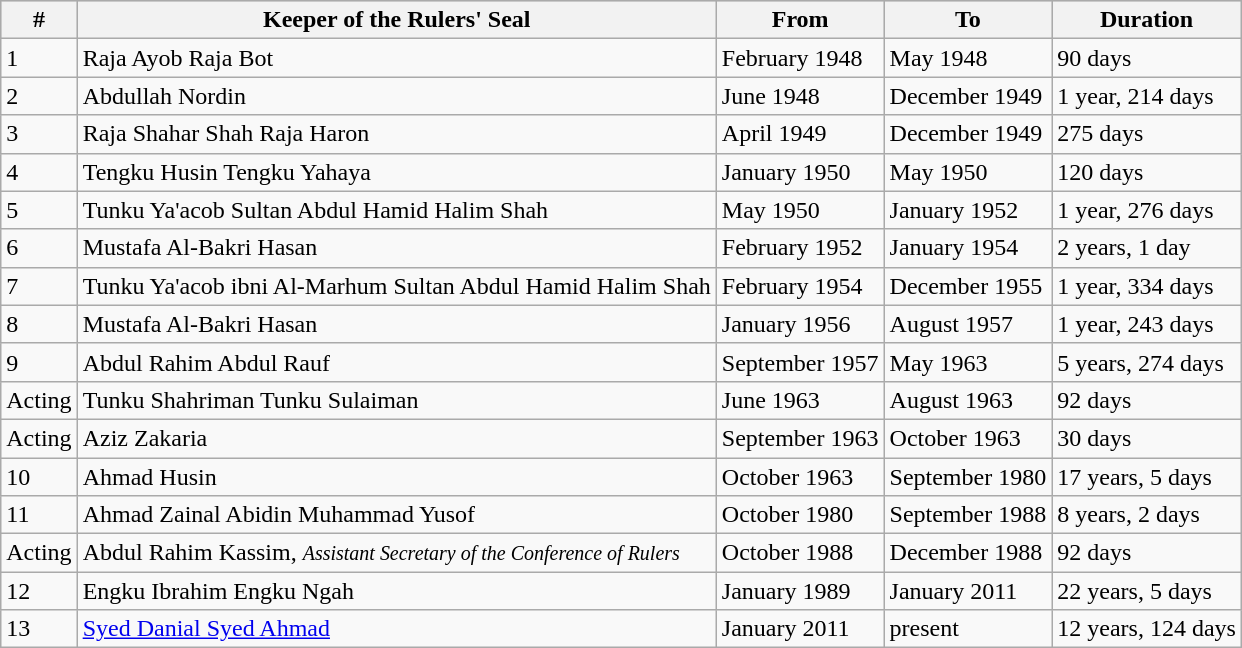<table class="wikitable" style="text-align:left">
<tr style="background:#cccccc">
<th>#</th>
<th>Keeper of the Rulers' Seal</th>
<th>From</th>
<th>To</th>
<th>Duration</th>
</tr>
<tr>
<td>1</td>
<td>Raja Ayob Raja Bot</td>
<td>February 1948</td>
<td>May 1948</td>
<td>90 days</td>
</tr>
<tr>
<td>2</td>
<td>Abdullah Nordin</td>
<td>June 1948</td>
<td>December 1949</td>
<td>1 year, 214 days</td>
</tr>
<tr>
<td>3</td>
<td>Raja Shahar Shah Raja Haron</td>
<td>April 1949</td>
<td>December 1949</td>
<td>275 days</td>
</tr>
<tr>
<td>4</td>
<td>Tengku Husin Tengku Yahaya</td>
<td>January 1950</td>
<td>May 1950</td>
<td>120 days</td>
</tr>
<tr>
<td>5</td>
<td>Tunku Ya'acob Sultan Abdul Hamid Halim Shah</td>
<td>May 1950</td>
<td>January 1952</td>
<td>1 year, 276 days</td>
</tr>
<tr>
<td>6</td>
<td>Mustafa Al-Bakri Hasan</td>
<td>February 1952</td>
<td>January 1954</td>
<td>2 years, 1 day</td>
</tr>
<tr>
<td>7</td>
<td>Tunku Ya'acob ibni Al-Marhum Sultan Abdul Hamid Halim Shah</td>
<td>February 1954</td>
<td>December 1955</td>
<td>1 year, 334 days</td>
</tr>
<tr>
<td>8</td>
<td>Mustafa Al-Bakri Hasan</td>
<td>January 1956</td>
<td>August 1957</td>
<td>1 year, 243 days</td>
</tr>
<tr>
<td>9</td>
<td>Abdul Rahim Abdul Rauf</td>
<td>September 1957</td>
<td>May 1963</td>
<td>5 years, 274 days</td>
</tr>
<tr>
<td>Acting</td>
<td>Tunku Shahriman Tunku Sulaiman</td>
<td>June 1963</td>
<td>August 1963</td>
<td>92 days</td>
</tr>
<tr>
<td>Acting</td>
<td>Aziz Zakaria</td>
<td>September 1963</td>
<td>October 1963</td>
<td>30 days</td>
</tr>
<tr>
<td>10</td>
<td>Ahmad Husin</td>
<td>October 1963</td>
<td>September 1980</td>
<td>17 years, 5 days</td>
</tr>
<tr>
<td>11</td>
<td>Ahmad Zainal Abidin Muhammad Yusof</td>
<td>October 1980</td>
<td>September 1988</td>
<td>8 years, 2 days</td>
</tr>
<tr>
<td>Acting</td>
<td>Abdul Rahim Kassim, <em><small>Assistant Secretary of the Conference of Rulers</small></em></td>
<td>October 1988</td>
<td>December 1988</td>
<td>92 days</td>
</tr>
<tr>
<td>12</td>
<td>Engku Ibrahim Engku Ngah</td>
<td>January 1989</td>
<td>January 2011</td>
<td>22 years, 5 days</td>
</tr>
<tr>
<td>13</td>
<td><a href='#'>Syed Danial Syed Ahmad</a></td>
<td>January 2011</td>
<td>present</td>
<td>12 years, 124 days</td>
</tr>
</table>
